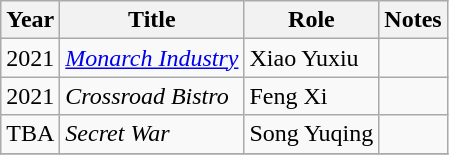<table class="wikitable">
<tr>
<th>Year</th>
<th>Title</th>
<th>Role</th>
<th>Notes</th>
</tr>
<tr>
<td>2021</td>
<td><em><a href='#'>Monarch Industry</a></em></td>
<td>Xiao Yuxiu</td>
<td></td>
</tr>
<tr>
<td>2021</td>
<td><em>Crossroad Bistro</em></td>
<td>Feng Xi</td>
<td></td>
</tr>
<tr>
<td>TBA</td>
<td><em>Secret War</em></td>
<td>Song Yuqing</td>
<td></td>
</tr>
<tr>
</tr>
</table>
